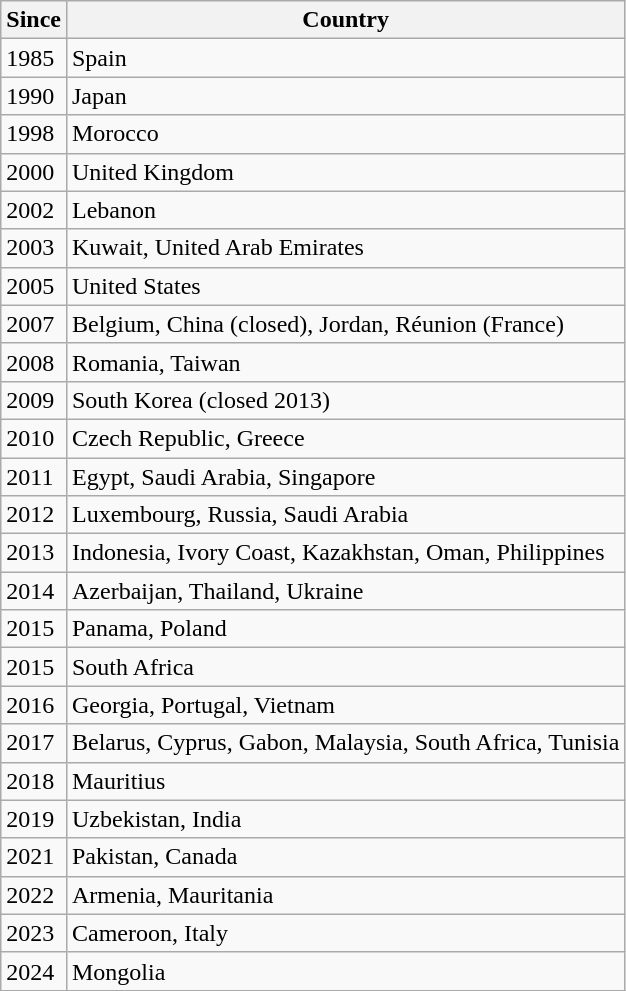<table class="wikitable">
<tr>
<th>Since</th>
<th>Country</th>
</tr>
<tr>
<td>1985</td>
<td>Spain</td>
</tr>
<tr>
<td>1990</td>
<td>Japan</td>
</tr>
<tr>
<td>1998</td>
<td>Morocco</td>
</tr>
<tr>
<td>2000</td>
<td>United Kingdom</td>
</tr>
<tr>
<td>2002</td>
<td>Lebanon</td>
</tr>
<tr>
<td>2003</td>
<td>Kuwait, United Arab Emirates</td>
</tr>
<tr>
<td>2005</td>
<td>United States</td>
</tr>
<tr>
<td>2007</td>
<td>Belgium, China (closed), Jordan, Réunion (France)</td>
</tr>
<tr>
<td>2008</td>
<td>Romania, Taiwan</td>
</tr>
<tr>
<td>2009</td>
<td>South Korea (closed 2013)</td>
</tr>
<tr>
<td>2010</td>
<td>Czech Republic, Greece</td>
</tr>
<tr>
<td>2011</td>
<td>Egypt, Saudi Arabia, Singapore</td>
</tr>
<tr>
<td>2012</td>
<td>Luxembourg, Russia, Saudi Arabia</td>
</tr>
<tr>
<td>2013</td>
<td>Indonesia, Ivory Coast, Kazakhstan, Oman, Philippines</td>
</tr>
<tr>
<td>2014</td>
<td>Azerbaijan, Thailand, Ukraine</td>
</tr>
<tr>
<td>2015</td>
<td>Panama, Poland</td>
</tr>
<tr>
<td>2015</td>
<td>South Africa</td>
</tr>
<tr>
<td>2016</td>
<td>Georgia, Portugal, Vietnam</td>
</tr>
<tr>
<td>2017</td>
<td>Belarus, Cyprus, Gabon, Malaysia, South Africa, Tunisia</td>
</tr>
<tr>
<td>2018</td>
<td>Mauritius</td>
</tr>
<tr>
<td>2019</td>
<td>Uzbekistan, India</td>
</tr>
<tr>
<td>2021</td>
<td>Pakistan, Canada</td>
</tr>
<tr>
<td>2022</td>
<td>Armenia, Mauritania</td>
</tr>
<tr>
<td>2023</td>
<td>Cameroon, Italy</td>
</tr>
<tr>
<td>2024</td>
<td>Mongolia</td>
</tr>
<tr>
</tr>
</table>
